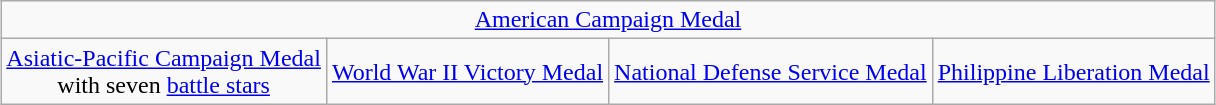<table class="wikitable" style="margin:1em auto; text-align:center;">
<tr>
<td colspan=4><a href='#'>American Campaign Medal</a></td>
</tr>
<tr>
<td><a href='#'>Asiatic-Pacific Campaign Medal</a><br>with seven <a href='#'>battle stars</a></td>
<td><a href='#'>World War II Victory Medal</a></td>
<td><a href='#'>National Defense Service Medal</a></td>
<td><a href='#'>Philippine Liberation Medal</a></td>
</tr>
</table>
